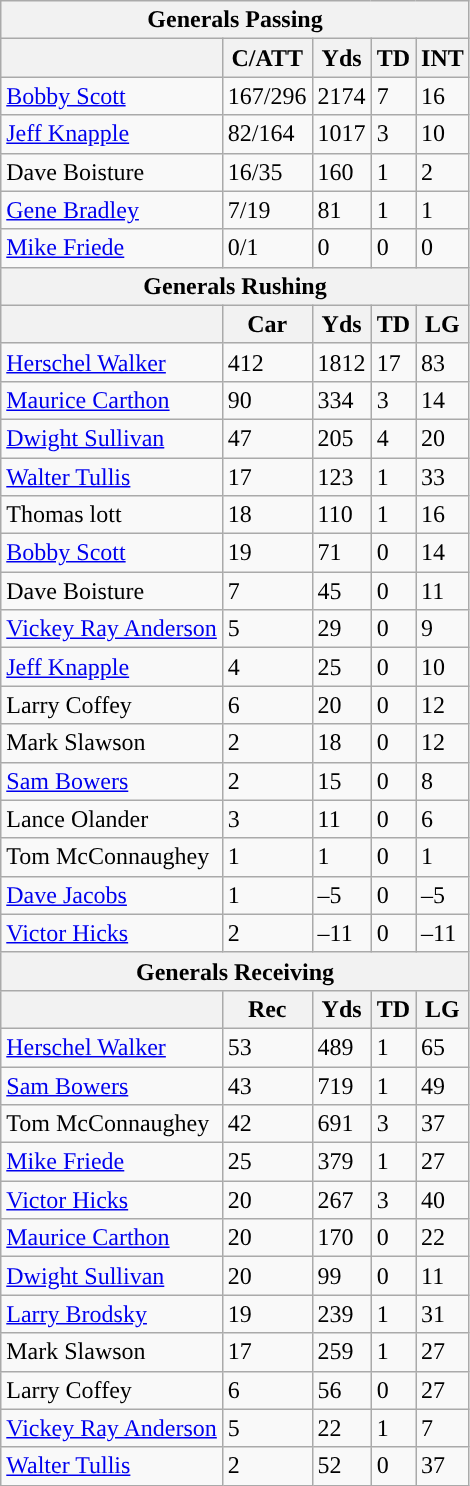<table class="wikitable">
<tr>
<th colspan="5">Generals Passing</th>
</tr>
<tr>
<th></th>
<th>C/ATT</th>
<th>Yds</th>
<th>TD</th>
<th>INT</th>
</tr>
<tr>
<td><a href='#'>Bobby Scott</a></td>
<td>167/296</td>
<td>2174</td>
<td>7</td>
<td>16</td>
</tr>
<tr>
<td><a href='#'>Jeff Knapple</a></td>
<td>82/164</td>
<td>1017</td>
<td>3</td>
<td>10</td>
</tr>
<tr>
<td>Dave Boisture</td>
<td>16/35</td>
<td>160</td>
<td>1</td>
<td>2</td>
</tr>
<tr>
<td><a href='#'>Gene Bradley</a></td>
<td>7/19</td>
<td>81</td>
<td>1</td>
<td>1</td>
</tr>
<tr>
<td><a href='#'>Mike Friede</a></td>
<td>0/1</td>
<td>0</td>
<td>0</td>
<td>0</td>
</tr>
<tr>
<th colspan="5">Generals Rushing</th>
</tr>
<tr>
<th></th>
<th>Car</th>
<th>Yds</th>
<th>TD</th>
<th>LG</th>
</tr>
<tr>
<td><a href='#'>Herschel Walker</a></td>
<td>412</td>
<td>1812</td>
<td>17</td>
<td>83</td>
</tr>
<tr>
<td><a href='#'>Maurice Carthon</a></td>
<td>90</td>
<td>334</td>
<td>3</td>
<td>14</td>
</tr>
<tr>
<td><a href='#'>Dwight Sullivan</a></td>
<td>47</td>
<td>205</td>
<td>4</td>
<td>20</td>
</tr>
<tr>
<td><a href='#'>Walter Tullis</a></td>
<td>17</td>
<td>123</td>
<td>1</td>
<td>33</td>
</tr>
<tr>
<td>Thomas lott</td>
<td>18</td>
<td>110</td>
<td>1</td>
<td>16</td>
</tr>
<tr>
<td><a href='#'>Bobby Scott</a></td>
<td>19</td>
<td>71</td>
<td>0</td>
<td>14</td>
</tr>
<tr>
<td>Dave Boisture</td>
<td>7</td>
<td>45</td>
<td>0</td>
<td>11</td>
</tr>
<tr>
<td><a href='#'>Vickey Ray Anderson</a></td>
<td>5</td>
<td>29</td>
<td>0</td>
<td>9</td>
</tr>
<tr>
<td><a href='#'>Jeff Knapple</a></td>
<td>4</td>
<td>25</td>
<td>0</td>
<td>10</td>
</tr>
<tr>
<td>Larry Coffey</td>
<td>6</td>
<td>20</td>
<td>0</td>
<td>12</td>
</tr>
<tr>
<td>Mark Slawson</td>
<td>2</td>
<td>18</td>
<td>0</td>
<td>12</td>
</tr>
<tr>
<td><a href='#'>Sam Bowers</a></td>
<td>2</td>
<td>15</td>
<td>0</td>
<td>8</td>
</tr>
<tr>
<td>Lance Olander</td>
<td>3</td>
<td>11</td>
<td>0</td>
<td>6</td>
</tr>
<tr>
<td>Tom McConnaughey</td>
<td>1</td>
<td>1</td>
<td>0</td>
<td>1</td>
</tr>
<tr>
<td><a href='#'>Dave Jacobs</a></td>
<td>1</td>
<td>–5</td>
<td>0</td>
<td>–5</td>
</tr>
<tr>
<td><a href='#'>Victor Hicks</a></td>
<td>2</td>
<td>–11</td>
<td>0</td>
<td>–11</td>
</tr>
<tr>
<th colspan="5">Generals Receiving</th>
</tr>
<tr>
<th></th>
<th>Rec</th>
<th>Yds</th>
<th>TD</th>
<th>LG</th>
</tr>
<tr>
<td><a href='#'>Herschel Walker</a></td>
<td>53</td>
<td>489</td>
<td>1</td>
<td>65</td>
</tr>
<tr>
<td><a href='#'>Sam Bowers</a></td>
<td>43</td>
<td>719</td>
<td>1</td>
<td>49</td>
</tr>
<tr>
<td>Tom McConnaughey</td>
<td>42</td>
<td>691</td>
<td>3</td>
<td>37</td>
</tr>
<tr>
<td><a href='#'>Mike Friede</a></td>
<td>25</td>
<td>379</td>
<td>1</td>
<td>27</td>
</tr>
<tr>
<td><a href='#'>Victor Hicks</a></td>
<td>20</td>
<td>267</td>
<td>3</td>
<td>40</td>
</tr>
<tr>
<td><a href='#'>Maurice Carthon</a></td>
<td>20</td>
<td>170</td>
<td>0</td>
<td>22</td>
</tr>
<tr>
<td><a href='#'>Dwight Sullivan</a></td>
<td>20</td>
<td>99</td>
<td>0</td>
<td>11</td>
</tr>
<tr>
<td><a href='#'>Larry Brodsky</a></td>
<td>19</td>
<td>239</td>
<td>1</td>
<td>31</td>
</tr>
<tr>
<td>Mark Slawson</td>
<td>17</td>
<td>259</td>
<td>1</td>
<td>27</td>
</tr>
<tr>
<td>Larry Coffey</td>
<td>6</td>
<td>56</td>
<td>0</td>
<td>27</td>
</tr>
<tr>
<td><a href='#'>Vickey Ray Anderson</a></td>
<td>5</td>
<td>22</td>
<td>1</td>
<td>7</td>
</tr>
<tr>
<td><a href='#'>Walter Tullis</a></td>
<td>2</td>
<td>52</td>
<td>0</td>
<td>37</td>
</tr>
</table>
